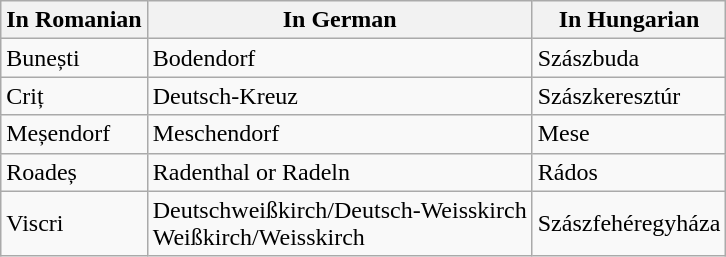<table class="wikitable">
<tr>
<th>In Romanian</th>
<th>In German</th>
<th>In Hungarian</th>
</tr>
<tr>
<td>Bunești</td>
<td>Bodendorf</td>
<td>Szászbuda</td>
</tr>
<tr>
<td>Criț</td>
<td>Deutsch-Kreuz</td>
<td>Szászkeresztúr</td>
</tr>
<tr>
<td>Meșendorf</td>
<td>Meschendorf</td>
<td>Mese</td>
</tr>
<tr>
<td>Roadeș</td>
<td>Radenthal or Radeln</td>
<td>Rádos</td>
</tr>
<tr>
<td>Viscri</td>
<td>Deutschweißkirch/Deutsch-Weisskirch<br>Weißkirch/Weisskirch</td>
<td>Szászfehéregyháza</td>
</tr>
</table>
